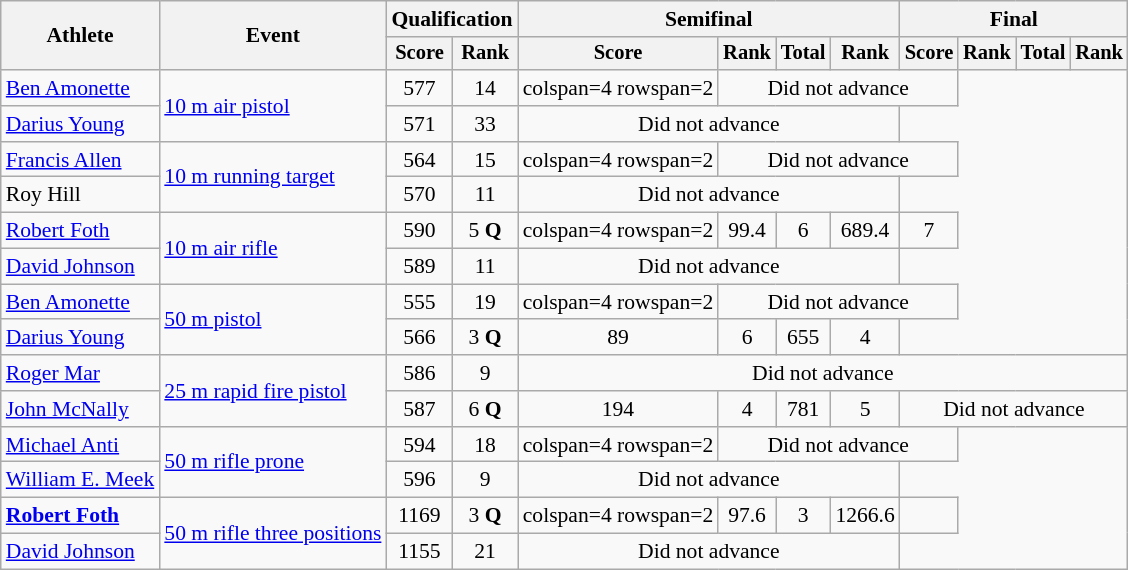<table class=wikitable style=font-size:90%;text-align:center>
<tr>
<th rowspan=2>Athlete</th>
<th rowspan=2>Event</th>
<th colspan=2>Qualification</th>
<th colspan=4>Semifinal</th>
<th colspan=4>Final</th>
</tr>
<tr style=font-size:95%>
<th>Score</th>
<th>Rank</th>
<th>Score</th>
<th>Rank</th>
<th>Total</th>
<th>Rank</th>
<th>Score</th>
<th>Rank</th>
<th>Total</th>
<th>Rank</th>
</tr>
<tr>
<td align=left><a href='#'>Ben Amonette</a></td>
<td align=left rowspan=2><a href='#'>10 m air pistol</a></td>
<td>577</td>
<td>14</td>
<td>colspan=4 rowspan=2 </td>
<td colspan=4>Did not advance</td>
</tr>
<tr>
<td align=left><a href='#'>Darius Young</a></td>
<td>571</td>
<td>33</td>
<td colspan=4>Did not advance</td>
</tr>
<tr>
<td align=left><a href='#'>Francis Allen</a></td>
<td align=left rowspan=2><a href='#'>10 m running target</a></td>
<td>564</td>
<td>15</td>
<td>colspan=4 rowspan=2 </td>
<td colspan=4>Did not advance</td>
</tr>
<tr>
<td align=left>Roy Hill</td>
<td>570</td>
<td>11</td>
<td colspan=4>Did not advance</td>
</tr>
<tr>
<td align=left><a href='#'>Robert Foth</a></td>
<td align=left rowspan=2><a href='#'>10 m air rifle</a></td>
<td>590</td>
<td>5 <strong>Q</strong></td>
<td>colspan=4 rowspan=2 </td>
<td>99.4</td>
<td>6</td>
<td>689.4</td>
<td>7</td>
</tr>
<tr>
<td align=left><a href='#'>David Johnson</a></td>
<td>589</td>
<td>11</td>
<td colspan=4>Did not advance</td>
</tr>
<tr>
<td align=left><a href='#'>Ben Amonette</a></td>
<td align=left rowspan=2><a href='#'>50 m pistol</a></td>
<td>555</td>
<td>19</td>
<td>colspan=4 rowspan=2 </td>
<td colspan=4>Did not advance</td>
</tr>
<tr>
<td align=left><a href='#'>Darius Young</a></td>
<td>566</td>
<td>3 <strong>Q</strong></td>
<td>89</td>
<td>6</td>
<td>655</td>
<td>4</td>
</tr>
<tr>
<td align=left><a href='#'>Roger Mar</a></td>
<td align=left rowspan=2><a href='#'>25 m rapid fire pistol</a></td>
<td>586</td>
<td>9</td>
<td colspan=8>Did not advance</td>
</tr>
<tr>
<td align=left><a href='#'>John McNally</a></td>
<td>587</td>
<td>6 <strong>Q</strong></td>
<td>194</td>
<td>4</td>
<td>781</td>
<td>5</td>
<td colspan=4>Did not advance</td>
</tr>
<tr>
<td align=left><a href='#'>Michael Anti</a></td>
<td align=left rowspan=2><a href='#'>50 m rifle prone</a></td>
<td>594</td>
<td>18</td>
<td>colspan=4 rowspan=2 </td>
<td colspan=4>Did not advance</td>
</tr>
<tr>
<td align=left><a href='#'>William E. Meek</a></td>
<td>596</td>
<td>9</td>
<td colspan=4>Did not advance</td>
</tr>
<tr>
<td align=left><strong><a href='#'>Robert Foth</a></strong></td>
<td align=left rowspan=2><a href='#'>50 m rifle three positions</a></td>
<td>1169</td>
<td>3 <strong>Q</strong></td>
<td>colspan=4 rowspan=2 </td>
<td>97.6</td>
<td>3</td>
<td>1266.6</td>
<td></td>
</tr>
<tr>
<td align=left><a href='#'>David Johnson</a></td>
<td>1155</td>
<td>21</td>
<td colspan=4>Did not advance</td>
</tr>
</table>
